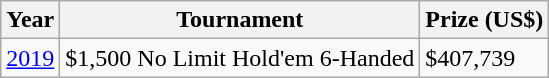<table class="wikitable">
<tr>
<th>Year</th>
<th>Tournament</th>
<th>Prize (US$)</th>
</tr>
<tr>
<td><a href='#'>2019</a></td>
<td>$1,500 No Limit Hold'em 6-Handed</td>
<td>$407,739</td>
</tr>
</table>
